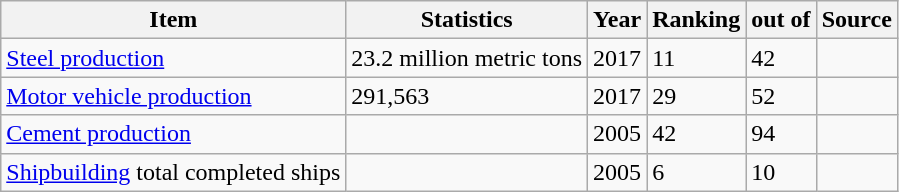<table class="wikitable">
<tr>
<th>Item</th>
<th>Statistics</th>
<th>Year</th>
<th>Ranking</th>
<th>out of</th>
<th>Source</th>
</tr>
<tr>
<td><a href='#'>Steel production</a></td>
<td>23.2 million metric tons</td>
<td>2017</td>
<td>11</td>
<td>42</td>
<td></td>
</tr>
<tr>
<td><a href='#'>Motor vehicle production</a></td>
<td>291,563</td>
<td>2017</td>
<td>29</td>
<td>52</td>
<td></td>
</tr>
<tr>
<td><a href='#'>Cement production</a></td>
<td></td>
<td>2005</td>
<td>42</td>
<td>94</td>
<td></td>
</tr>
<tr>
<td><a href='#'>Shipbuilding</a> total completed ships</td>
<td></td>
<td>2005</td>
<td>6</td>
<td>10</td>
<td></td>
</tr>
</table>
